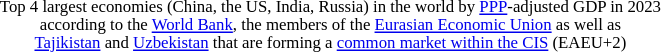<table border="0" cellpadding="2" cellspacing="0" style="float:right ">
<tr>
<td></td>
</tr>
<tr>
<td style="text-align:center; font-size:70%;">Top 4 largest economies (China, the US, India, Russia) in the world by <a href='#'>PPP</a>-adjusted GDP in 2023<br>according to the <a href='#'>World Bank</a>, the members of the <a href='#'>Eurasian Economic Union</a> as well as<br><a href='#'>Tajikistan</a> and <a href='#'>Uzbekistan</a> that are forming a <a href='#'>common market within the CIS</a> (EAEU+2)</td>
</tr>
</table>
